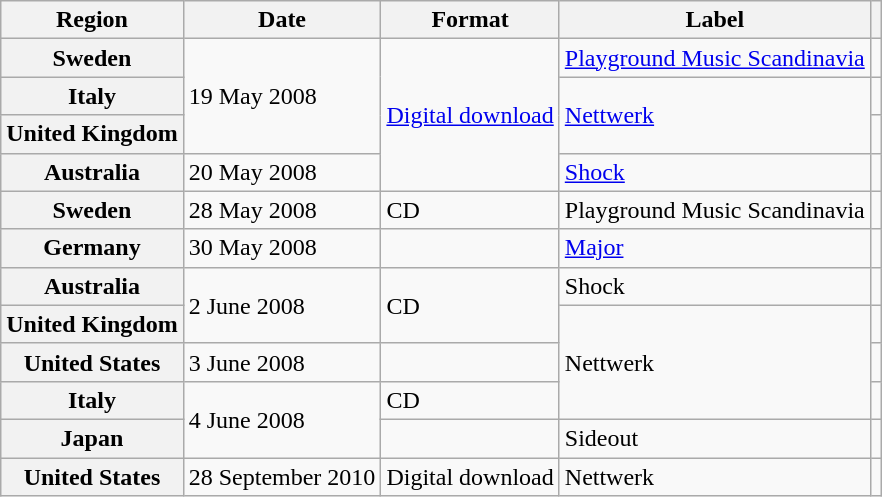<table class="wikitable plainrowheaders">
<tr>
<th scope="col">Region</th>
<th scope="col">Date</th>
<th scope="col">Format</th>
<th scope="col">Label</th>
<th scope="col"></th>
</tr>
<tr>
<th scope="row">Sweden</th>
<td rowspan="3">19 May 2008</td>
<td rowspan="4"><a href='#'>Digital download</a></td>
<td><a href='#'>Playground Music Scandinavia</a></td>
<td align="center"></td>
</tr>
<tr>
<th scope="row">Italy</th>
<td rowspan="2"><a href='#'>Nettwerk</a></td>
<td align="center"></td>
</tr>
<tr>
<th scope="row">United Kingdom</th>
<td align="center"></td>
</tr>
<tr>
<th scope="row">Australia</th>
<td>20 May 2008</td>
<td><a href='#'>Shock</a></td>
<td align="center"></td>
</tr>
<tr>
<th scope="row">Sweden</th>
<td>28 May 2008</td>
<td>CD</td>
<td>Playground Music Scandinavia</td>
<td align="center"></td>
</tr>
<tr>
<th scope="row">Germany</th>
<td>30 May 2008</td>
<td></td>
<td><a href='#'>Major</a></td>
<td align="center"></td>
</tr>
<tr>
<th scope="row">Australia</th>
<td rowspan="2">2 June 2008</td>
<td rowspan="2">CD</td>
<td>Shock</td>
<td align="center"></td>
</tr>
<tr>
<th scope="row">United Kingdom</th>
<td rowspan="3">Nettwerk</td>
<td align="center"></td>
</tr>
<tr>
<th scope="row">United States</th>
<td>3 June 2008</td>
<td></td>
<td align="center"></td>
</tr>
<tr>
<th scope="row">Italy</th>
<td rowspan="2">4 June 2008</td>
<td>CD</td>
<td align="center"></td>
</tr>
<tr>
<th scope="row">Japan</th>
<td></td>
<td>Sideout</td>
<td align="center"></td>
</tr>
<tr>
<th scope="row">United States</th>
<td>28 September 2010</td>
<td>Digital download</td>
<td>Nettwerk</td>
<td align="center"></td>
</tr>
</table>
